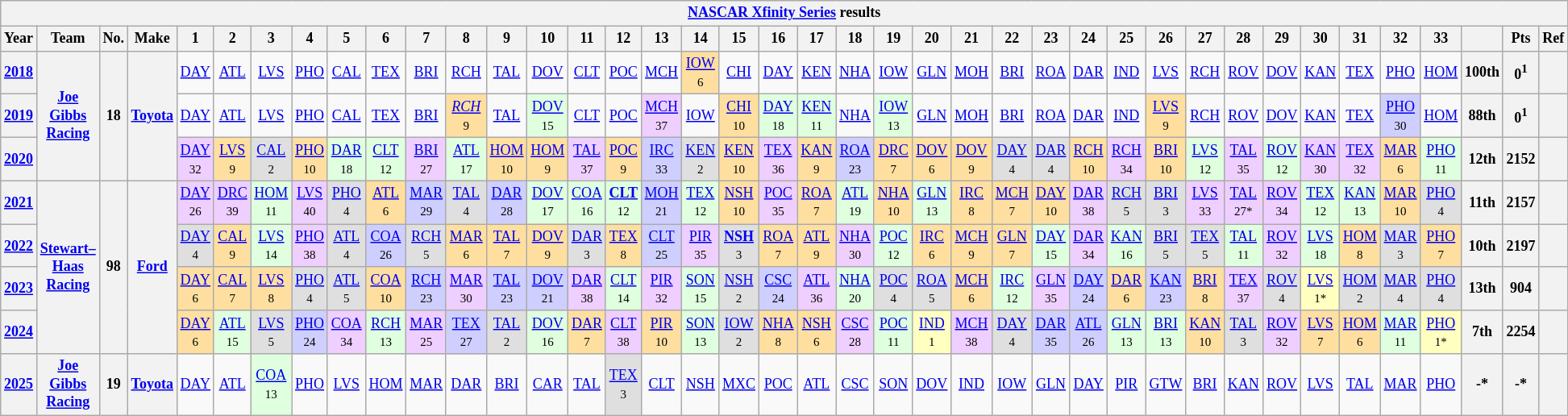<table class="wikitable" style="text-align:center; font-size:75%">
<tr>
<th colspan=42><a href='#'>NASCAR Xfinity Series</a> results</th>
</tr>
<tr>
<th>Year</th>
<th>Team</th>
<th>No.</th>
<th>Make</th>
<th>1</th>
<th>2</th>
<th>3</th>
<th>4</th>
<th>5</th>
<th>6</th>
<th>7</th>
<th>8</th>
<th>9</th>
<th>10</th>
<th>11</th>
<th>12</th>
<th>13</th>
<th>14</th>
<th>15</th>
<th>16</th>
<th>17</th>
<th>18</th>
<th>19</th>
<th>20</th>
<th>21</th>
<th>22</th>
<th>23</th>
<th>24</th>
<th>25</th>
<th>26</th>
<th>27</th>
<th>28</th>
<th>29</th>
<th>30</th>
<th>31</th>
<th>32</th>
<th>33</th>
<th></th>
<th>Pts</th>
<th>Ref</th>
</tr>
<tr>
<th><a href='#'>2018</a></th>
<th rowspan=3><a href='#'>Joe Gibbs Racing</a></th>
<th rowspan=3>18</th>
<th rowspan=3><a href='#'>Toyota</a></th>
<td><a href='#'>DAY</a></td>
<td><a href='#'>ATL</a></td>
<td><a href='#'>LVS</a></td>
<td><a href='#'>PHO</a></td>
<td><a href='#'>CAL</a></td>
<td><a href='#'>TEX</a></td>
<td><a href='#'>BRI</a></td>
<td><a href='#'>RCH</a></td>
<td><a href='#'>TAL</a></td>
<td><a href='#'>DOV</a></td>
<td><a href='#'>CLT</a></td>
<td><a href='#'>POC</a></td>
<td><a href='#'>MCH</a></td>
<td style="background:#FFDF9F;"><a href='#'>IOW</a><br><small>6</small></td>
<td><a href='#'>CHI</a></td>
<td><a href='#'>DAY</a></td>
<td><a href='#'>KEN</a></td>
<td><a href='#'>NHA</a></td>
<td><a href='#'>IOW</a></td>
<td><a href='#'>GLN</a></td>
<td><a href='#'>MOH</a></td>
<td><a href='#'>BRI</a></td>
<td><a href='#'>ROA</a></td>
<td><a href='#'>DAR</a></td>
<td><a href='#'>IND</a></td>
<td><a href='#'>LVS</a></td>
<td><a href='#'>RCH</a></td>
<td><a href='#'>ROV</a></td>
<td><a href='#'>DOV</a></td>
<td><a href='#'>KAN</a></td>
<td><a href='#'>TEX</a></td>
<td><a href='#'>PHO</a></td>
<td><a href='#'>HOM</a></td>
<th>100th</th>
<th>0<sup>1</sup></th>
<th></th>
</tr>
<tr>
<th><a href='#'>2019</a></th>
<td><a href='#'>DAY</a></td>
<td><a href='#'>ATL</a></td>
<td><a href='#'>LVS</a></td>
<td><a href='#'>PHO</a></td>
<td><a href='#'>CAL</a></td>
<td><a href='#'>TEX</a></td>
<td><a href='#'>BRI</a></td>
<td style="background:#FFDF9F;"><em><a href='#'>RCH</a></em><br><small>9</small></td>
<td><a href='#'>TAL</a></td>
<td style="background:#DFFFDF;"><a href='#'>DOV</a><br><small>15</small></td>
<td><a href='#'>CLT</a></td>
<td><a href='#'>POC</a></td>
<td style="background:#EFCFFF;"><a href='#'>MCH</a><br><small>37</small></td>
<td><a href='#'>IOW</a></td>
<td style="background:#FFDF9F;"><a href='#'>CHI</a><br><small>10</small></td>
<td style="background:#DFFFDF;"><a href='#'>DAY</a><br><small>18</small></td>
<td style="background:#DFFFDF;"><a href='#'>KEN</a><br><small>11</small></td>
<td><a href='#'>NHA</a></td>
<td style="background:#DFFFDF;"><a href='#'>IOW</a><br><small>13</small></td>
<td><a href='#'>GLN</a></td>
<td><a href='#'>MOH</a></td>
<td><a href='#'>BRI</a></td>
<td><a href='#'>ROA</a></td>
<td><a href='#'>DAR</a></td>
<td><a href='#'>IND</a></td>
<td style="background:#FFDF9F;"><a href='#'>LVS</a><br><small>9</small></td>
<td><a href='#'>RCH</a></td>
<td><a href='#'>ROV</a></td>
<td><a href='#'>DOV</a></td>
<td><a href='#'>KAN</a></td>
<td><a href='#'>TEX</a></td>
<td style="background:#CFCFFF;"><a href='#'>PHO</a><br><small>30</small></td>
<td><a href='#'>HOM</a></td>
<th>88th</th>
<th>0<sup>1</sup></th>
<th></th>
</tr>
<tr>
<th><a href='#'>2020</a></th>
<td style="background:#EFCFFF;"><a href='#'>DAY</a><br><small>32</small></td>
<td style="background:#FFDF9F;"><a href='#'>LVS</a><br><small>9</small></td>
<td style="background:#DFDFDF;"><a href='#'>CAL</a><br><small>2</small></td>
<td style="background:#FFDF9F;"><a href='#'>PHO</a><br><small>10</small></td>
<td style="background:#DFFFDF;"><a href='#'>DAR</a><br><small>18</small></td>
<td style="background:#DFFFDF;"><a href='#'>CLT</a><br><small>12</small></td>
<td style="background:#EFCFFF;"><a href='#'>BRI</a><br><small>27</small></td>
<td style="background:#DFFFDF;"><a href='#'>ATL</a><br><small>17</small></td>
<td style="background:#FFDF9F;"><a href='#'>HOM</a><br><small>10</small></td>
<td style="background:#FFDF9F;"><a href='#'>HOM</a><br><small>9</small></td>
<td style="background:#EFCFFF;"><a href='#'>TAL</a><br><small>37</small></td>
<td style="background:#FFDF9F;"><a href='#'>POC</a><br><small>9</small></td>
<td style="background:#CFCFFF;"><a href='#'>IRC</a><br><small>33</small></td>
<td style="background:#DFDFDF;"><a href='#'>KEN</a><br><small>2</small></td>
<td style="background:#FFDF9F;"><a href='#'>KEN</a><br><small>10</small></td>
<td style="background:#EFCFFF;"><a href='#'>TEX</a><br><small>36</small></td>
<td style="background:#FFDF9F;"><a href='#'>KAN</a><br><small>9</small></td>
<td style="background:#CFCFFF;"><a href='#'>ROA</a><br><small>23</small></td>
<td style="background:#FFDF9F;"><a href='#'>DRC</a><br><small>7</small></td>
<td style="background:#FFDF9F;"><a href='#'>DOV</a><br><small>6</small></td>
<td style="background:#FFDF9F;"><a href='#'>DOV</a><br><small>9</small></td>
<td style="background:#DFDFDF;"><a href='#'>DAY</a><br><small>4</small></td>
<td style="background:#DFDFDF;"><a href='#'>DAR</a><br><small>4</small></td>
<td style="background:#FFDF9F;"><a href='#'>RCH</a><br><small>10</small></td>
<td style="background:#EFCFFF;"><a href='#'>RCH</a><br><small>34</small></td>
<td style="background:#FFDF9F;"><a href='#'>BRI</a><br><small>10</small></td>
<td style="background:#DFFFDF;"><a href='#'>LVS</a><br><small>12</small></td>
<td style="background:#EFCFFF;"><a href='#'>TAL</a><br><small>35</small></td>
<td style="background:#DFFFDF;"><a href='#'>ROV</a><br><small>12</small></td>
<td style="background:#EFCFFF;"><a href='#'>KAN</a><br><small>30</small></td>
<td style="background:#EFCFFF;"><a href='#'>TEX</a><br><small>32</small></td>
<td style="background:#FFDF9F;"><a href='#'>MAR</a><br><small>6</small></td>
<td style="background:#DFFFDF;"><a href='#'>PHO</a><br><small>11</small></td>
<th>12th</th>
<th>2152</th>
<th></th>
</tr>
<tr>
<th><a href='#'>2021</a></th>
<th rowspan=4><a href='#'>Stewart–Haas Racing</a></th>
<th rowspan=4>98</th>
<th rowspan=4><a href='#'>Ford</a></th>
<td style="background:#EFCFFF;"><a href='#'>DAY</a><br><small>26</small></td>
<td style="background:#EFCFFF;"><a href='#'>DRC</a><br><small>39</small></td>
<td style="background:#DFFFDF;"><a href='#'>HOM</a><br><small>11</small></td>
<td style="background:#EFCFFF;"><a href='#'>LVS</a><br><small>40</small></td>
<td style="background:#DFDFDF;"><a href='#'>PHO</a><br><small>4</small></td>
<td style="background:#FFDF9F;"><a href='#'>ATL</a><br><small>6</small></td>
<td style="background:#CFCFFF;"><a href='#'>MAR</a><br><small>29</small></td>
<td style="background:#DFDFDF;"><a href='#'>TAL</a><br><small>4</small></td>
<td style="background:#CFCFFF;"><a href='#'>DAR</a><br><small>28</small></td>
<td style="background:#DFFFDF;"><a href='#'>DOV</a><br><small>17</small></td>
<td style="background:#DFFFDF;"><a href='#'>COA</a><br><small>16</small></td>
<td style="background:#DFFFDF;"><strong><a href='#'>CLT</a></strong><br><small>12</small></td>
<td style="background:#CFCFFF;"><a href='#'>MOH</a><br><small>21</small></td>
<td style="background:#DFFFDF;"><a href='#'>TEX</a><br><small>12</small></td>
<td style="background:#FFDF9F;"><a href='#'>NSH</a><br><small>10</small></td>
<td style="background:#EFCFFF;"><a href='#'>POC</a><br><small>35</small></td>
<td style="background:#FFDF9F;"><a href='#'>ROA</a><br><small>7</small></td>
<td style="background:#DFFFDF;"><a href='#'>ATL</a><br><small>19</small></td>
<td style="background:#FFDF9F;"><a href='#'>NHA</a><br><small>10</small></td>
<td style="background:#DFFFDF;"><a href='#'>GLN</a><br><small>13</small></td>
<td style="background:#FFDF9F;"><a href='#'>IRC</a><br><small>8</small></td>
<td style="background:#FFDF9F;"><a href='#'>MCH</a><br><small>7</small></td>
<td style="background:#FFDF9F;"><a href='#'>DAY</a><br><small>10</small></td>
<td style="background:#EFCFFF;"><a href='#'>DAR</a><br><small>38</small></td>
<td style="background:#DFDFDF;"><a href='#'>RCH</a><br><small>5</small></td>
<td style="background:#DFDFDF;"><a href='#'>BRI</a><br><small>3</small></td>
<td style="background:#EFCFFF;"><a href='#'>LVS</a><br><small>33</small></td>
<td style="background:#EFCFFF;"><a href='#'>TAL</a><br><small>27*</small></td>
<td style="background:#EFCFFF;"><a href='#'>ROV</a><br><small>34</small></td>
<td style="background:#DFFFDF;"><a href='#'>TEX</a><br><small>12</small></td>
<td style="background:#DFFFDF;"><a href='#'>KAN</a><br><small>13</small></td>
<td style="background:#FFDF9F;"><a href='#'>MAR</a><br><small>10</small></td>
<td style="background:#DFDFDF;"><a href='#'>PHO</a><br><small>4</small></td>
<th>11th</th>
<th>2157</th>
<th></th>
</tr>
<tr>
<th><a href='#'>2022</a></th>
<td style="background:#DFDFDF;"><a href='#'>DAY</a><br><small>4</small></td>
<td style="background:#FFDF9F;"><a href='#'>CAL</a><br><small>9</small></td>
<td style="background:#DFFFDF;"><a href='#'>LVS</a><br><small>14</small></td>
<td style="background:#EFCFFF;"><a href='#'>PHO</a><br><small>38</small></td>
<td style="background:#DFDFDF;"><a href='#'>ATL</a><br><small>4</small></td>
<td style="background:#CFCFFF;"><a href='#'>COA</a><br><small>26</small></td>
<td style="background:#DFDFDF;"><a href='#'>RCH</a><br><small>5</small></td>
<td style="background:#FFDF9F;"><a href='#'>MAR</a><br><small>6</small></td>
<td style="background:#FFDF9F;"><a href='#'>TAL</a><br><small>7</small></td>
<td style="background:#FFDF9F;"><a href='#'>DOV</a><br><small>9</small></td>
<td style="background:#DFDFDF;"><a href='#'>DAR</a><br><small>3</small></td>
<td style="background:#FFDF9F;"><a href='#'>TEX</a><br><small>8</small></td>
<td style="background:#CFCFFF;"><a href='#'>CLT</a><br><small>25</small></td>
<td style="background:#EFCFFF;"><a href='#'>PIR</a><br><small>35</small></td>
<td style="background:#DFDFDF;"><strong><a href='#'>NSH</a></strong><br><small>3</small></td>
<td style="background:#FFDF9F;"><a href='#'>ROA</a><br><small>7</small></td>
<td style="background:#FFDF9F;"><a href='#'>ATL</a><br><small>9</small></td>
<td style="background:#EFCFFF;"><a href='#'>NHA</a><br><small>30</small></td>
<td style="background:#DFFFDF;"><a href='#'>POC</a><br><small>12</small></td>
<td style="background:#FFDF9F;"><a href='#'>IRC</a><br><small>6</small></td>
<td style="background:#FFDF9F;"><a href='#'>MCH</a><br><small>9</small></td>
<td style="background:#FFDF9F;"><a href='#'>GLN</a><br><small>7</small></td>
<td style="background:#DFFFDF;"><a href='#'>DAY</a><br><small>15</small></td>
<td style="background:#EFCFFF;"><a href='#'>DAR</a><br><small>34</small></td>
<td style="background:#DFFFDF;"><a href='#'>KAN</a><br><small>16</small></td>
<td style="background:#DFDFDF;"><a href='#'>BRI</a><br><small>5</small></td>
<td style="background:#DFDFDF;"><a href='#'>TEX</a><br><small>5</small></td>
<td style="background:#DFFFDF;"><a href='#'>TAL</a><br><small>11</small></td>
<td style="background:#EFCFFF;"><a href='#'>ROV</a><br><small>32</small></td>
<td style="background:#DFFFDF;"><a href='#'>LVS</a><br><small>18</small></td>
<td style="background:#FFDF9F;"><a href='#'>HOM</a><br><small>8</small></td>
<td style="background:#DFDFDF;"><a href='#'>MAR</a><br><small>3</small></td>
<td style="background:#FFDF9F;"><a href='#'>PHO</a><br><small>7</small></td>
<th>10th</th>
<th>2197</th>
<th></th>
</tr>
<tr>
<th><a href='#'>2023</a></th>
<td style="background:#FFDF9F;"><a href='#'>DAY</a><br><small>6</small></td>
<td style="background:#FFDF9F;"><a href='#'>CAL</a><br><small>7</small></td>
<td style="background:#FFDF9F;"><a href='#'>LVS</a><br><small>8</small></td>
<td style="background:#DFDFDF;"><a href='#'>PHO</a><br><small>4</small></td>
<td style="background:#DFDFDF;"><a href='#'>ATL</a><br><small>5</small></td>
<td style="background:#FFDF9F;"><a href='#'>COA</a><br><small>10</small></td>
<td style="background:#CFCFFF;"><a href='#'>RCH</a><br><small>23</small></td>
<td style="background:#EFCFFF;"><a href='#'>MAR</a><br><small>30</small></td>
<td style="background:#CFCFFF;"><a href='#'>TAL</a><br><small>23</small></td>
<td style="background:#CFCFFF;"><a href='#'>DOV</a><br><small>21</small></td>
<td style="background:#EFCFFF;"><a href='#'>DAR</a><br><small>38</small></td>
<td style="background:#DFFFDF;"><a href='#'>CLT</a><br><small>14</small></td>
<td style="background:#EFCFFF;"><a href='#'>PIR</a><br><small>32</small></td>
<td style="background:#DFFFDF;"><a href='#'>SON</a><br><small>15</small></td>
<td style="background:#DFDFDF;"><a href='#'>NSH</a><br><small>2</small></td>
<td style="background:#CFCFFF;"><a href='#'>CSC</a><br><small>24</small></td>
<td style="background:#EFCFFF;"><a href='#'>ATL</a><br><small>36</small></td>
<td style="background:#DFFFDF;"><a href='#'>NHA</a><br><small>20</small></td>
<td style="background:#DFDFDF;"><a href='#'>POC</a><br><small>4</small></td>
<td style="background:#DFDFDF;"><a href='#'>ROA</a><br><small>5</small></td>
<td style="background:#FFDF9F;"><a href='#'>MCH</a><br><small>6</small></td>
<td style="background:#DFFFDF;"><a href='#'>IRC</a><br><small>12</small></td>
<td style="background:#EFCFFF;"><a href='#'>GLN</a><br><small>35</small></td>
<td style="background:#CFCFFF;"><a href='#'>DAY</a><br><small>24</small></td>
<td style="background:#FFDF9F;"><a href='#'>DAR</a><br><small>6</small></td>
<td style="background:#CFCFFF;"><a href='#'>KAN</a><br><small>23</small></td>
<td style="background:#FFDF9F;"><a href='#'>BRI</a><br><small>8</small></td>
<td style="background:#EFCFFF;"><a href='#'>TEX</a><br><small>37</small></td>
<td style="background:#DFDFDF;"><a href='#'>ROV</a><br><small>4</small></td>
<td style="background:#FFFFBF;"><a href='#'>LVS</a><br><small>1*</small></td>
<td style="background:#DFDFDF;"><a href='#'>HOM</a><br><small>2</small></td>
<td style="background:#DFDFDF;"><a href='#'>MAR</a><br><small>4</small></td>
<td style="background:#DFDFDF;"><a href='#'>PHO</a><br><small>4</small></td>
<th>13th</th>
<th>904</th>
<th></th>
</tr>
<tr>
<th><a href='#'>2024</a></th>
<td style="background:#FFDF9F;"><a href='#'>DAY</a><br><small>6</small></td>
<td style="background:#DFFFDF;"><a href='#'>ATL</a><br><small>15</small></td>
<td style="background:#DFDFDF;"><a href='#'>LVS</a><br><small>5</small></td>
<td style="background:#CFCFFF;"><a href='#'>PHO</a><br><small>24</small></td>
<td style="background:#EFCFFF;"><a href='#'>COA</a><br><small>34</small></td>
<td style="background:#DFFFDF;"><a href='#'>RCH</a><br><small>13</small></td>
<td style="background:#EFCFFF;"><a href='#'>MAR</a><br><small>25</small></td>
<td style="background:#CFCFFF;"><a href='#'>TEX</a><br><small>27</small></td>
<td style="background:#DFDFDF;"><a href='#'>TAL</a><br><small>2</small></td>
<td style="background:#DFFFDF;"><a href='#'>DOV</a><br><small>16</small></td>
<td style="background:#FFDF9F;"><a href='#'>DAR</a><br><small>7</small></td>
<td style="background:#EFCFFF;"><a href='#'>CLT</a><br><small>38</small></td>
<td style="background:#FFDF9F;"><a href='#'>PIR</a><br><small>10</small></td>
<td style="background:#DFFFDF;"><a href='#'>SON</a><br><small>13</small></td>
<td style="background:#DFDFDF;"><a href='#'>IOW</a><br><small>2</small></td>
<td style="background:#FFDF9F;"><a href='#'>NHA</a><br><small>8</small></td>
<td style="background:#FFDF9F;"><a href='#'>NSH</a><br><small>6</small></td>
<td style="background:#EFCFFF;"><a href='#'>CSC</a><br><small>28</small></td>
<td style="background:#DFFFDF;"><a href='#'>POC</a><br><small>11</small></td>
<td style="background:#FFFFBF;"><a href='#'>IND</a><br><small>1</small></td>
<td style="background:#EFCFFF;"><a href='#'>MCH</a><br><small>38</small></td>
<td style="background:#DFDFDF;"><a href='#'>DAY</a><br><small>4</small></td>
<td style="background:#CFCFFF;"><a href='#'>DAR</a><br><small>35</small></td>
<td style="background:#CFCFFF;"><a href='#'>ATL</a><br><small>26</small></td>
<td style="background:#DFFFDF;"><a href='#'>GLN</a><br><small>13</small></td>
<td style="background:#DFFFDF;"><a href='#'>BRI</a><br><small>13</small></td>
<td style="background:#FFDF9F;"><a href='#'>KAN</a><br><small>10</small></td>
<td style="background:#DFDFDF;"><a href='#'>TAL</a><br><small>3</small></td>
<td style="background:#EFCFFF;"><a href='#'>ROV</a><br><small>32</small></td>
<td style="background:#FFDF9F;"><a href='#'>LVS</a><br><small>7</small></td>
<td style="background:#FFDF9F;"><a href='#'>HOM</a><br><small>6</small></td>
<td style="background:#DFFFDF;"><a href='#'>MAR</a><br><small>11</small></td>
<td style="background:#FFFFBF;"><a href='#'>PHO</a><br><small>1*</small></td>
<th>7th</th>
<th>2254</th>
<th></th>
</tr>
<tr>
<th><a href='#'>2025</a></th>
<th><a href='#'>Joe Gibbs Racing</a></th>
<th>19</th>
<th><a href='#'>Toyota</a></th>
<td><a href='#'>DAY</a></td>
<td><a href='#'>ATL</a></td>
<td style="background:#DFFFDF;"><a href='#'>COA</a><br><small>13</small></td>
<td><a href='#'>PHO</a></td>
<td><a href='#'>LVS</a></td>
<td><a href='#'>HOM</a></td>
<td><a href='#'>MAR</a></td>
<td><a href='#'>DAR</a></td>
<td><a href='#'>BRI</a></td>
<td><a href='#'>CAR</a></td>
<td><a href='#'>TAL</a></td>
<td style="background:#DFDFDF;"><a href='#'>TEX</a><br><small>3</small></td>
<td><a href='#'>CLT</a></td>
<td><a href='#'>NSH</a></td>
<td><a href='#'>MXC</a></td>
<td><a href='#'>POC</a></td>
<td><a href='#'>ATL</a></td>
<td><a href='#'>CSC</a></td>
<td><a href='#'>SON</a></td>
<td><a href='#'>DOV</a></td>
<td><a href='#'>IND</a></td>
<td><a href='#'>IOW</a></td>
<td><a href='#'>GLN</a></td>
<td><a href='#'>DAY</a></td>
<td><a href='#'>PIR</a></td>
<td><a href='#'>GTW</a></td>
<td><a href='#'>BRI</a></td>
<td><a href='#'>KAN</a></td>
<td><a href='#'>ROV</a></td>
<td><a href='#'>LVS</a></td>
<td><a href='#'>TAL</a></td>
<td><a href='#'>MAR</a></td>
<td><a href='#'>PHO</a></td>
<th>-*</th>
<th>-*</th>
<th></th>
</tr>
</table>
